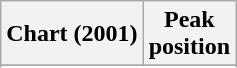<table class="wikitable">
<tr>
<th>Chart (2001)</th>
<th>Peak<br>position</th>
</tr>
<tr>
</tr>
<tr>
</tr>
<tr>
</tr>
<tr>
</tr>
<tr>
</tr>
<tr>
</tr>
<tr>
</tr>
<tr>
</tr>
</table>
